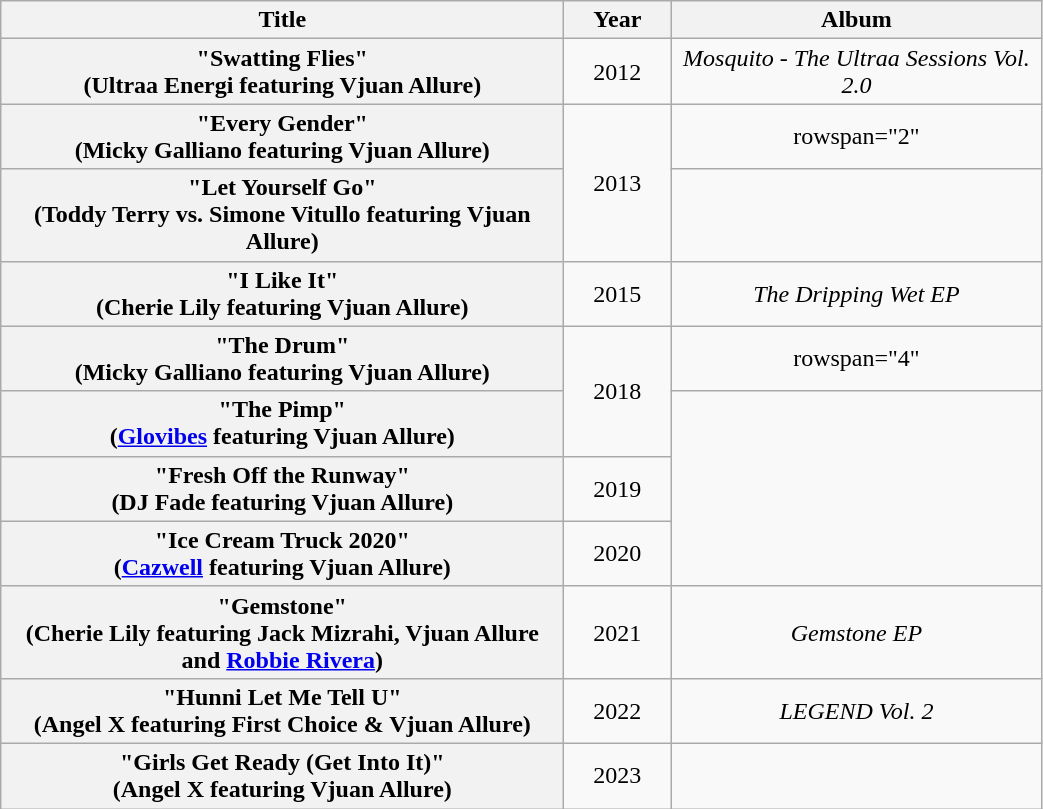<table class="wikitable plainrowheaders" style="text-align:center;" border="1">
<tr>
<th scope="col" style="width:23em;">Title</th>
<th scope="col" style="width:4em;">Year</th>
<th scope="col" style="width:15em;">Album</th>
</tr>
<tr>
<th scope="row">"Swatting Flies" <br><span>(Ultraa Energi featuring Vjuan Allure)</span></th>
<td>2012</td>
<td><em>Mosquito - The Ultraa Sessions Vol. 2.0</em></td>
</tr>
<tr>
<th scope="row">"Every Gender" <br><span>(Micky Galliano featuring Vjuan Allure)</span></th>
<td rowspan="2">2013</td>
<td>rowspan="2" </td>
</tr>
<tr>
<th scope="row">"Let Yourself Go" <br><span>(Toddy Terry vs. Simone Vitullo featuring Vjuan Allure)</span></th>
</tr>
<tr>
<th scope="row">"I Like It" <br><span>(Cherie Lily featuring Vjuan Allure)</span></th>
<td>2015</td>
<td><em>The Dripping Wet EP</em></td>
</tr>
<tr>
<th scope="row">"The Drum" <br><span>(Micky Galliano featuring Vjuan Allure)</span></th>
<td rowspan="2">2018</td>
<td>rowspan="4" </td>
</tr>
<tr>
<th scope="row">"The Pimp" <br><span>(<a href='#'>Glovibes</a> featuring Vjuan Allure)</span></th>
</tr>
<tr>
<th scope="row">"Fresh Off the Runway" <br><span>(DJ Fade featuring Vjuan Allure)</span></th>
<td>2019</td>
</tr>
<tr>
<th scope="row">"Ice Cream Truck 2020" <br><span>(<a href='#'>Cazwell</a> featuring Vjuan Allure)</span></th>
<td>2020</td>
</tr>
<tr>
<th scope="row">"Gemstone" <br><span>(Cherie Lily featuring Jack Mizrahi, Vjuan Allure and <a href='#'>Robbie Rivera</a>)</span></th>
<td>2021</td>
<td><em>Gemstone EP</em></td>
</tr>
<tr>
<th scope="row">"Hunni Let Me Tell U" <br><span>(Angel X featuring First Choice & Vjuan Allure)</span></th>
<td>2022</td>
<td><em>LEGEND Vol. 2</em></td>
</tr>
<tr>
<th scope="row">"Girls Get Ready (Get Into It)" <br><span>(Angel X featuring Vjuan Allure)</span></th>
<td>2023</td>
<td></td>
</tr>
</table>
